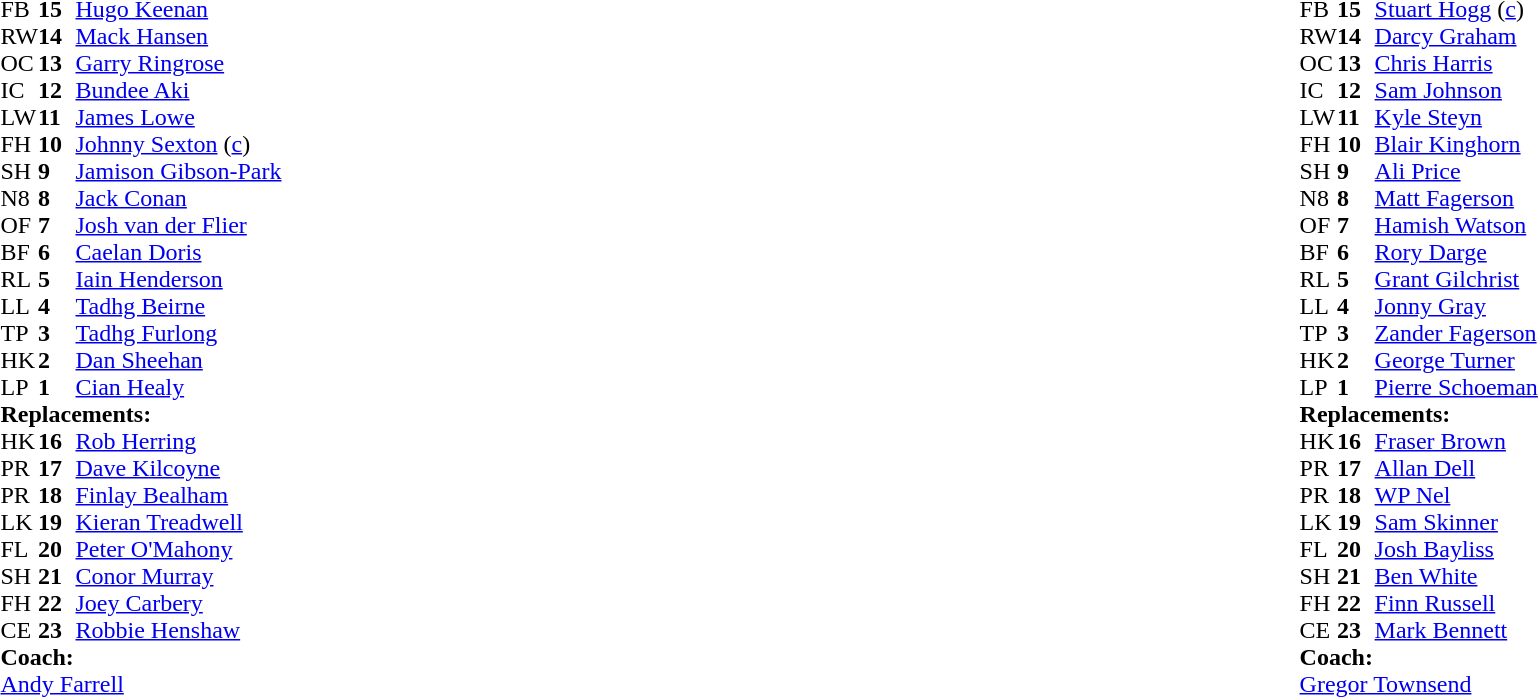<table style="width:100%">
<tr>
<td style="vertical-align:top; width:50%"><br><table cellspacing="0" cellpadding="0">
<tr>
<th width="25"></th>
<th width="25"></th>
</tr>
<tr>
<td>FB</td>
<td><strong>15</strong></td>
<td><a href='#'>Hugo Keenan</a></td>
<td></td>
<td></td>
</tr>
<tr>
<td>RW</td>
<td><strong>14</strong></td>
<td><a href='#'>Mack Hansen</a></td>
</tr>
<tr>
<td>OC</td>
<td><strong>13</strong></td>
<td><a href='#'>Garry Ringrose</a></td>
</tr>
<tr>
<td>IC</td>
<td><strong>12</strong></td>
<td><a href='#'>Bundee Aki</a></td>
<td></td>
<td></td>
</tr>
<tr>
<td>LW</td>
<td><strong>11</strong></td>
<td><a href='#'>James Lowe</a></td>
</tr>
<tr>
<td>FH</td>
<td><strong>10</strong></td>
<td><a href='#'>Johnny Sexton</a> (<a href='#'>c</a>)</td>
</tr>
<tr>
<td>SH</td>
<td><strong>9</strong></td>
<td><a href='#'>Jamison Gibson-Park</a></td>
<td></td>
<td></td>
</tr>
<tr>
<td>N8</td>
<td><strong>8</strong></td>
<td><a href='#'>Jack Conan</a></td>
<td></td>
<td></td>
</tr>
<tr>
<td>OF</td>
<td><strong>7</strong></td>
<td><a href='#'>Josh van der Flier</a></td>
</tr>
<tr>
<td>BF</td>
<td><strong>6</strong></td>
<td><a href='#'>Caelan Doris</a></td>
</tr>
<tr>
<td>RL</td>
<td><strong>5</strong></td>
<td><a href='#'>Iain Henderson</a></td>
<td></td>
<td></td>
</tr>
<tr>
<td>LL</td>
<td><strong>4</strong></td>
<td><a href='#'>Tadhg Beirne</a></td>
<td></td>
<td></td>
</tr>
<tr>
<td>TP</td>
<td><strong>3</strong></td>
<td><a href='#'>Tadhg Furlong</a></td>
</tr>
<tr>
<td>HK</td>
<td><strong>2</strong></td>
<td><a href='#'>Dan Sheehan</a></td>
<td></td>
<td></td>
</tr>
<tr>
<td>LP</td>
<td><strong>1</strong></td>
<td><a href='#'>Cian Healy</a></td>
<td></td>
<td></td>
</tr>
<tr>
<td colspan="3"><strong>Replacements:</strong></td>
</tr>
<tr>
<td>HK</td>
<td><strong>16</strong></td>
<td><a href='#'>Rob Herring</a></td>
<td></td>
<td></td>
</tr>
<tr>
<td>PR</td>
<td><strong>17</strong></td>
<td><a href='#'>Dave Kilcoyne</a></td>
<td></td>
<td></td>
</tr>
<tr>
<td>PR</td>
<td><strong>18</strong></td>
<td><a href='#'>Finlay Bealham</a></td>
<td></td>
<td></td>
</tr>
<tr>
<td>LK</td>
<td><strong>19</strong></td>
<td><a href='#'>Kieran Treadwell</a></td>
<td></td>
<td></td>
</tr>
<tr>
<td>FL</td>
<td><strong>20</strong></td>
<td><a href='#'>Peter O'Mahony</a></td>
<td></td>
<td></td>
</tr>
<tr>
<td>SH</td>
<td><strong>21</strong></td>
<td><a href='#'>Conor Murray</a></td>
<td></td>
<td></td>
</tr>
<tr>
<td>FH</td>
<td><strong>22</strong></td>
<td><a href='#'>Joey Carbery</a></td>
<td></td>
<td></td>
</tr>
<tr>
<td>CE</td>
<td><strong>23</strong></td>
<td><a href='#'>Robbie Henshaw</a></td>
<td></td>
<td></td>
</tr>
<tr>
<td colspan="3"><strong>Coach:</strong></td>
</tr>
<tr>
<td colspan="3"><a href='#'>Andy Farrell</a></td>
</tr>
</table>
</td>
<td style="vertical-align:top"></td>
<td style="vertical-align:top; width:50%"><br><table cellspacing="0" cellpadding="0" style="margin:auto">
<tr>
<th width="25"></th>
<th width="25"></th>
</tr>
<tr>
<td>FB</td>
<td><strong>15</strong></td>
<td><a href='#'>Stuart Hogg</a> (<a href='#'>c</a>)</td>
</tr>
<tr>
<td>RW</td>
<td><strong>14</strong></td>
<td><a href='#'>Darcy Graham</a></td>
</tr>
<tr>
<td>OC</td>
<td><strong>13</strong></td>
<td><a href='#'>Chris Harris</a></td>
<td></td>
<td></td>
</tr>
<tr>
<td>IC</td>
<td><strong>12</strong></td>
<td><a href='#'>Sam Johnson</a></td>
<td></td>
<td></td>
</tr>
<tr>
<td>LW</td>
<td><strong>11</strong></td>
<td><a href='#'>Kyle Steyn</a></td>
</tr>
<tr>
<td>FH</td>
<td><strong>10</strong></td>
<td><a href='#'>Blair Kinghorn</a></td>
</tr>
<tr>
<td>SH</td>
<td><strong>9</strong></td>
<td><a href='#'>Ali Price</a></td>
<td></td>
<td></td>
</tr>
<tr>
<td>N8</td>
<td><strong>8</strong></td>
<td><a href='#'>Matt Fagerson</a></td>
<td></td>
<td></td>
</tr>
<tr>
<td>OF</td>
<td><strong>7</strong></td>
<td><a href='#'>Hamish Watson</a></td>
</tr>
<tr>
<td>BF</td>
<td><strong>6</strong></td>
<td><a href='#'>Rory Darge</a></td>
</tr>
<tr>
<td>RL</td>
<td><strong>5</strong></td>
<td><a href='#'>Grant Gilchrist</a></td>
<td></td>
<td></td>
</tr>
<tr>
<td>LL</td>
<td><strong>4</strong></td>
<td><a href='#'>Jonny Gray</a></td>
</tr>
<tr>
<td>TP</td>
<td><strong>3</strong></td>
<td><a href='#'>Zander Fagerson</a></td>
<td></td>
<td></td>
</tr>
<tr>
<td>HK</td>
<td><strong>2</strong></td>
<td><a href='#'>George Turner</a></td>
<td></td>
<td></td>
</tr>
<tr>
<td>LP</td>
<td><strong>1</strong></td>
<td><a href='#'>Pierre Schoeman</a></td>
<td></td>
<td></td>
</tr>
<tr>
<td colspan="3"><strong>Replacements:</strong></td>
</tr>
<tr>
<td>HK</td>
<td><strong>16</strong></td>
<td><a href='#'>Fraser Brown</a></td>
<td></td>
<td></td>
</tr>
<tr>
<td>PR</td>
<td><strong>17</strong></td>
<td><a href='#'>Allan Dell</a></td>
<td></td>
<td></td>
</tr>
<tr>
<td>PR</td>
<td><strong>18</strong></td>
<td><a href='#'>WP Nel</a></td>
<td></td>
<td></td>
</tr>
<tr>
<td>LK</td>
<td><strong>19</strong></td>
<td><a href='#'>Sam Skinner</a></td>
<td></td>
<td></td>
</tr>
<tr>
<td>FL</td>
<td><strong>20</strong></td>
<td><a href='#'>Josh Bayliss</a></td>
<td></td>
<td></td>
</tr>
<tr>
<td>SH</td>
<td><strong>21</strong></td>
<td><a href='#'>Ben White</a></td>
<td></td>
<td></td>
</tr>
<tr>
<td>FH</td>
<td><strong>22</strong></td>
<td><a href='#'>Finn Russell</a></td>
<td></td>
<td></td>
</tr>
<tr>
<td>CE</td>
<td><strong>23</strong></td>
<td><a href='#'>Mark Bennett</a></td>
<td></td>
<td></td>
</tr>
<tr>
<td colspan="3"><strong>Coach:</strong></td>
</tr>
<tr>
<td colspan="3"><a href='#'>Gregor Townsend</a></td>
</tr>
</table>
</td>
</tr>
</table>
